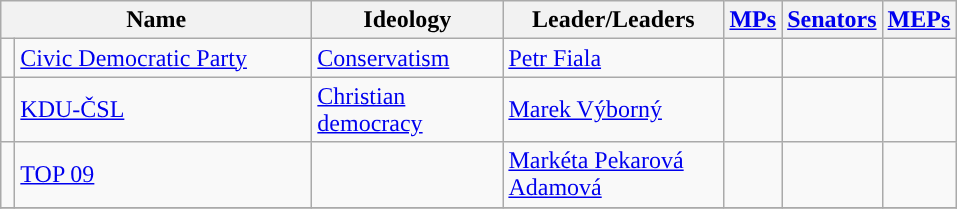<table class="wikitable" style="font-size:100%;">
<tr>
<th colspan="2" style="width:200px">Name</th>
<th style="width:120px">Ideology</th>
<th style="width:140px">Leader/Leaders</th>
<th><a href='#'>MPs</a></th>
<th><a href='#'>Senators</a></th>
<th><a href='#'>MEPs</a></th>
</tr>
<tr>
<td style="width:2px;background:"></td>
<td><a href='#'>Civic Democratic Party</a></td>
<td><a href='#'>Conservatism</a></td>
<td><a href='#'>Petr Fiala</a></td>
<td></td>
<td></td>
<td></td>
</tr>
<tr>
<td style="width:2px;background:"></td>
<td><a href='#'>KDU-ČSL</a></td>
<td><a href='#'>Christian democracy</a></td>
<td><a href='#'>Marek Výborný</a></td>
<td></td>
<td></td>
<td></td>
</tr>
<tr>
<td style="width:2px;background:"></td>
<td><a href='#'>TOP 09</a></td>
<td></td>
<td><a href='#'>Markéta Pekarová Adamová</a></td>
<td></td>
<td></td>
<td></td>
</tr>
<tr>
</tr>
</table>
